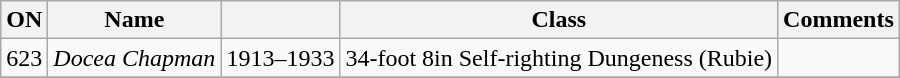<table class="wikitable">
<tr>
<th>ON</th>
<th>Name</th>
<th></th>
<th>Class</th>
<th>Comments</th>
</tr>
<tr>
<td>623</td>
<td><em>Docea Chapman</em></td>
<td>1913–1933</td>
<td>34-foot 8in Self-righting Dungeness (Rubie)</td>
<td></td>
</tr>
<tr>
</tr>
</table>
